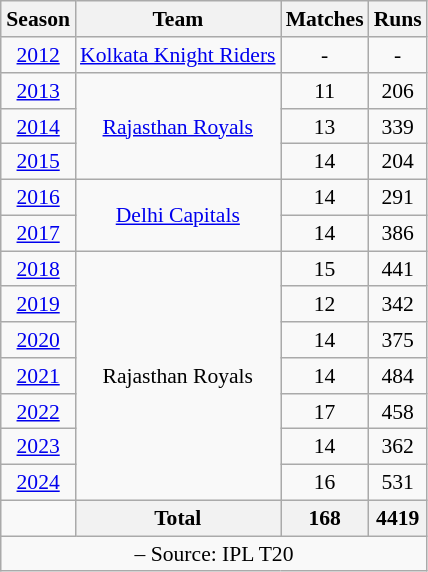<table class="wikitable" style="font-size:90%; float:right; clear:right; text-align:center; margin-right:15px">
<tr>
<th>Season</th>
<th>Team</th>
<th>Matches</th>
<th>Runs</th>
</tr>
<tr>
<td><a href='#'>2012</a></td>
<td><a href='#'>Kolkata Knight Riders</a></td>
<td>-</td>
<td>-</td>
</tr>
<tr>
<td><a href='#'>2013</a></td>
<td rowspan="3"><a href='#'>Rajasthan Royals</a></td>
<td>11</td>
<td>206</td>
</tr>
<tr>
<td><a href='#'>2014</a></td>
<td>13</td>
<td>339</td>
</tr>
<tr>
<td><a href='#'>2015</a></td>
<td>14</td>
<td>204</td>
</tr>
<tr>
<td><a href='#'>2016</a></td>
<td rowspan="2"><a href='#'>Delhi Capitals</a></td>
<td>14</td>
<td>291</td>
</tr>
<tr>
<td><a href='#'>2017</a></td>
<td>14</td>
<td>386</td>
</tr>
<tr>
<td><a href='#'>2018</a></td>
<td rowspan="7">Rajasthan Royals</td>
<td>15</td>
<td>441</td>
</tr>
<tr>
<td><a href='#'>2019</a></td>
<td>12</td>
<td>342</td>
</tr>
<tr>
<td><a href='#'>2020</a></td>
<td>14</td>
<td>375</td>
</tr>
<tr>
<td><a href='#'>2021</a></td>
<td>14</td>
<td>484</td>
</tr>
<tr>
<td><a href='#'>2022</a></td>
<td>17</td>
<td>458</td>
</tr>
<tr>
<td><a href='#'>2023</a></td>
<td>14</td>
<td>362</td>
</tr>
<tr>
<td><a href='#'>2024</a></td>
<td>16</td>
<td>531</td>
</tr>
<tr>
<td></td>
<th>Total</th>
<th>168</th>
<th>4419</th>
</tr>
<tr>
<td colspan="4";> – Source: IPL T20</td>
</tr>
</table>
